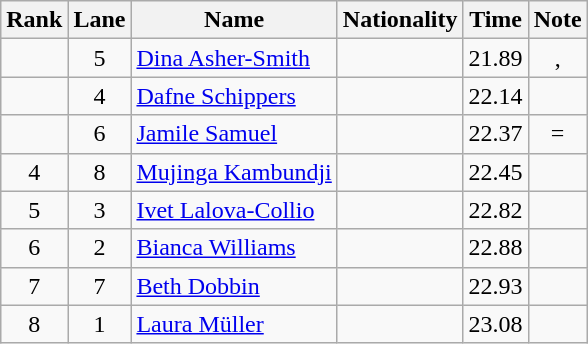<table class="wikitable sortable" style="text-align:center">
<tr>
<th>Rank</th>
<th>Lane</th>
<th>Name</th>
<th>Nationality</th>
<th>Time</th>
<th>Note</th>
</tr>
<tr>
<td></td>
<td>5</td>
<td align=left><a href='#'>Dina Asher-Smith</a></td>
<td align=left></td>
<td>21.89</td>
<td><strong></strong>, </td>
</tr>
<tr>
<td></td>
<td>4</td>
<td align=left><a href='#'>Dafne Schippers</a></td>
<td align=left></td>
<td>22.14</td>
<td></td>
</tr>
<tr>
<td></td>
<td>6</td>
<td align=left><a href='#'>Jamile Samuel</a></td>
<td align=left></td>
<td>22.37</td>
<td>=</td>
</tr>
<tr>
<td>4</td>
<td>8</td>
<td align=left><a href='#'>Mujinga Kambundji</a></td>
<td align=left></td>
<td>22.45</td>
<td></td>
</tr>
<tr>
<td>5</td>
<td>3</td>
<td align=left><a href='#'>Ivet Lalova-Collio</a></td>
<td align=left></td>
<td>22.82</td>
<td></td>
</tr>
<tr>
<td>6</td>
<td>2</td>
<td align=left><a href='#'>Bianca Williams</a></td>
<td align=left></td>
<td>22.88</td>
<td></td>
</tr>
<tr>
<td>7</td>
<td>7</td>
<td align=left><a href='#'>Beth Dobbin</a></td>
<td align=left></td>
<td>22.93</td>
<td></td>
</tr>
<tr>
<td>8</td>
<td>1</td>
<td align=left><a href='#'>Laura Müller</a></td>
<td align=left></td>
<td>23.08</td>
<td></td>
</tr>
</table>
